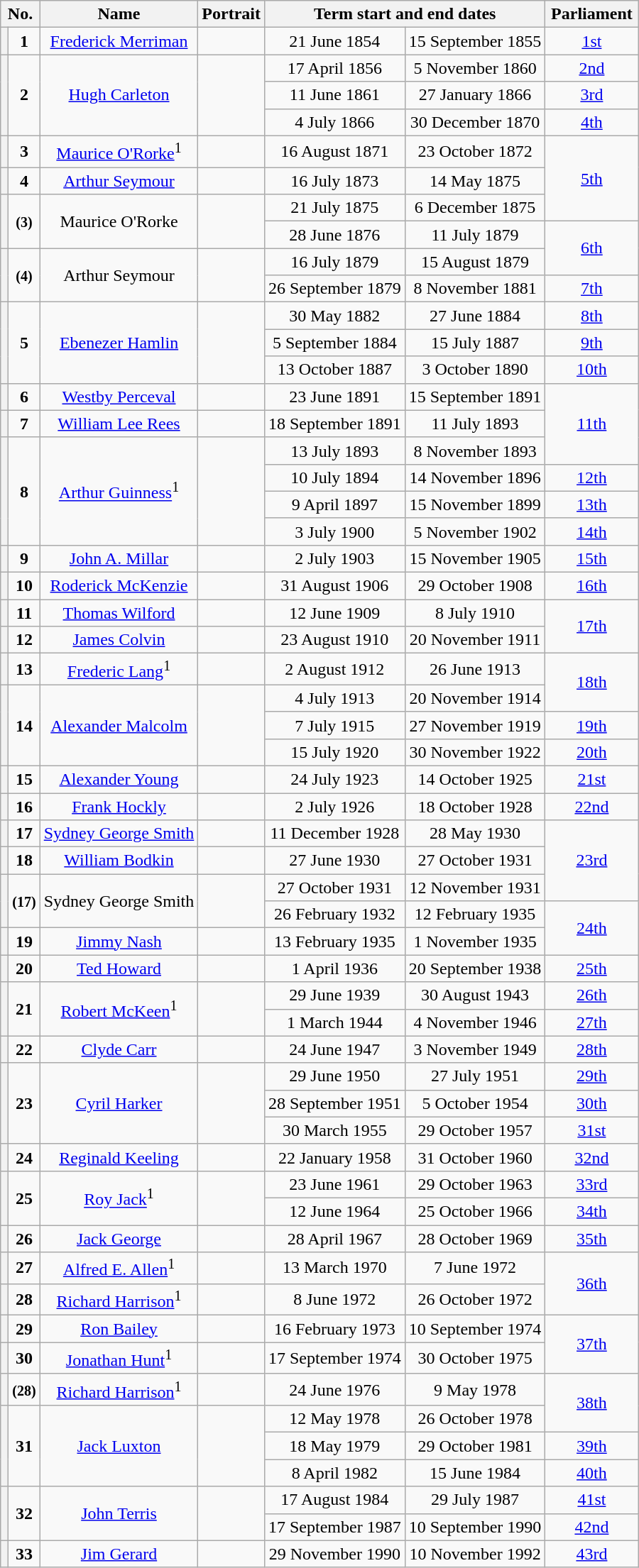<table class="wikitable" style="text-align:center">
<tr>
<th colspan=2>No.</th>
<th>Name</th>
<th>Portrait</th>
<th colspan=2 width = 250>Term start and end dates</th>
<th width = 80>Parliament</th>
</tr>
<tr>
<th style=background:></th>
<td><strong>1</strong></td>
<td><a href='#'>Frederick Merriman</a></td>
<td></td>
<td>21 June 1854</td>
<td>15 September 1855</td>
<td><a href='#'>1st</a></td>
</tr>
<tr>
<th rowspan=3 style=background:></th>
<td rowspan=3><strong>2</strong></td>
<td rowspan=3><a href='#'>Hugh Carleton</a></td>
<td rowspan=3></td>
<td>17 April 1856</td>
<td>5 November 1860</td>
<td><a href='#'>2nd</a></td>
</tr>
<tr>
<td>11 June 1861</td>
<td>27 January 1866</td>
<td><a href='#'>3rd</a></td>
</tr>
<tr>
<td>4 July 1866</td>
<td>30 December 1870</td>
<td><a href='#'>4th</a></td>
</tr>
<tr>
<th rowspan=1 style=background:></th>
<td rowspan=1><strong>3</strong></td>
<td rowspan=1><a href='#'>Maurice O'Rorke</a><sup>1</sup></td>
<td></td>
<td rowspan=1>16 August 1871</td>
<td>23 October 1872</td>
<td rowspan=3><a href='#'>5th</a></td>
</tr>
<tr>
<th rowspan=1 style=background:></th>
<td rowspan=1><strong>4</strong></td>
<td rowspan=1><a href='#'>Arthur Seymour</a></td>
<td></td>
<td rowspan=1>16 July 1873</td>
<td>14 May 1875</td>
</tr>
<tr>
<th rowspan=2 style=background:></th>
<td rowspan=2><small><strong>(3)</strong></small></td>
<td rowspan=2>Maurice O'Rorke</td>
<td rowspan=2></td>
<td rowspan=1>21 July 1875</td>
<td>6 December 1875</td>
</tr>
<tr>
<td rowspan=1>28 June 1876</td>
<td>11 July 1879</td>
<td rowspan=2><a href='#'>6th</a></td>
</tr>
<tr>
<th rowspan=2 style=background:></th>
<td rowspan=2><small><strong>(4)</strong></small></td>
<td rowspan=2>Arthur Seymour</td>
<td rowspan=2></td>
<td rowspan=1>16 July 1879</td>
<td>15 August 1879</td>
</tr>
<tr>
<td rowspan=1>26 September 1879</td>
<td>8 November 1881</td>
<td rowspan=1><a href='#'>7th</a></td>
</tr>
<tr>
<th rowspan=3 style=background:></th>
<td rowspan=3><strong>5</strong></td>
<td rowspan=3><a href='#'>Ebenezer Hamlin</a></td>
<td rowspan=3></td>
<td>30 May 1882</td>
<td>27 June 1884</td>
<td rowspan=1><a href='#'>8th</a></td>
</tr>
<tr>
<td>5 September 1884</td>
<td>15 July 1887</td>
<td rowspan=1><a href='#'>9th</a></td>
</tr>
<tr>
<td>13 October 1887</td>
<td>3 October 1890</td>
<td rowspan=1><a href='#'>10th</a></td>
</tr>
<tr>
<th rowspan=1 style=background:></th>
<td rowspan=1><strong>6</strong></td>
<td rowspan=1><a href='#'>Westby Perceval</a></td>
<td></td>
<td rowspan=1>23 June 1891</td>
<td>15 September 1891</td>
<td rowspan=3><a href='#'>11th</a></td>
</tr>
<tr>
<th rowspan=1 style=background:></th>
<td rowspan=1><strong>7</strong></td>
<td rowspan=1><a href='#'>William Lee Rees</a></td>
<td></td>
<td rowspan=1>18 September 1891</td>
<td>11 July 1893</td>
</tr>
<tr>
<th rowspan=4 style=background:></th>
<td rowspan=4><strong>8</strong></td>
<td rowspan=4><a href='#'>Arthur Guinness</a><sup>1</sup></td>
<td rowspan=4></td>
<td>13 July 1893</td>
<td>8 November 1893</td>
</tr>
<tr>
<td>10 July 1894</td>
<td>14 November 1896</td>
<td><a href='#'>12th</a></td>
</tr>
<tr>
<td>9 April 1897</td>
<td>15 November 1899</td>
<td><a href='#'>13th</a></td>
</tr>
<tr>
<td>3 July 1900</td>
<td>5 November 1902</td>
<td><a href='#'>14th</a></td>
</tr>
<tr>
<th style=background:></th>
<td><strong>9</strong></td>
<td><a href='#'>John A. Millar</a></td>
<td></td>
<td>2 July 1903</td>
<td>15 November 1905</td>
<td><a href='#'>15th</a></td>
</tr>
<tr>
<th style=background:></th>
<td><strong>10</strong></td>
<td><a href='#'>Roderick McKenzie</a></td>
<td></td>
<td>31 August 1906</td>
<td>29 October 1908</td>
<td><a href='#'>16th</a></td>
</tr>
<tr>
<th style=background:></th>
<td><strong>11</strong></td>
<td><a href='#'>Thomas Wilford</a></td>
<td></td>
<td>12 June 1909</td>
<td>8 July 1910</td>
<td rowspan=2><a href='#'>17th</a></td>
</tr>
<tr>
<th style=background:></th>
<td><strong>12</strong></td>
<td><a href='#'>James Colvin</a></td>
<td></td>
<td>23 August 1910</td>
<td>20 November 1911</td>
</tr>
<tr>
<th style=background:></th>
<td><strong>13</strong></td>
<td><a href='#'>Frederic Lang</a><sup>1</sup></td>
<td></td>
<td>2 August 1912</td>
<td>26 June 1913</td>
<td rowspan=2><a href='#'>18th</a></td>
</tr>
<tr>
<th rowspan=3 style=background:></th>
<td rowspan=3><strong>14</strong></td>
<td rowspan=3><a href='#'>Alexander Malcolm</a></td>
<td rowspan=3></td>
<td>4 July 1913</td>
<td>20 November 1914</td>
</tr>
<tr>
<td>7 July 1915</td>
<td>27 November 1919</td>
<td><a href='#'>19th</a></td>
</tr>
<tr>
<td>15 July 1920</td>
<td>30 November 1922</td>
<td><a href='#'>20th</a></td>
</tr>
<tr>
<th style=background:></th>
<td><strong>15</strong></td>
<td><a href='#'>Alexander Young</a></td>
<td></td>
<td>24 July 1923</td>
<td>14 October 1925</td>
<td><a href='#'>21st</a></td>
</tr>
<tr>
<th rowspan=1 style=background:></th>
<td rowspan=1><strong>16</strong></td>
<td><a href='#'>Frank Hockly</a></td>
<td></td>
<td>2 July 1926</td>
<td>18 October 1928</td>
<td><a href='#'>22nd</a></td>
</tr>
<tr>
<th rowspan=1 style=background:></th>
<td rowspan=1><strong>17</strong></td>
<td rowspan=1><a href='#'>Sydney George Smith</a></td>
<td></td>
<td rowspan=1>11 December 1928</td>
<td>28 May 1930</td>
<td rowspan=3><a href='#'>23rd</a></td>
</tr>
<tr>
<th style=background:></th>
<td><strong>18</strong></td>
<td><a href='#'>William Bodkin</a></td>
<td></td>
<td>27 June 1930</td>
<td>27 October 1931</td>
</tr>
<tr>
<th rowspan=2 style=background:></th>
<td rowspan=2><small><strong>(17)</strong></small></td>
<td rowspan=2>Sydney George Smith</td>
<td rowspan=2></td>
<td rowspan=1>27 October 1931</td>
<td>12 November 1931</td>
</tr>
<tr>
<td rowspan=1>26 February 1932</td>
<td>12 February 1935</td>
<td rowspan=2><a href='#'>24th</a></td>
</tr>
<tr>
<th rowspan=1 style=background:></th>
<td rowspan=1><strong>19</strong></td>
<td rowspan=1><a href='#'>Jimmy Nash</a></td>
<td></td>
<td rowspan=1>13 February 1935</td>
<td>1 November 1935</td>
</tr>
<tr>
<th rowspan=1 style=background:></th>
<td rowspan=1><strong>20</strong></td>
<td rowspan=1><a href='#'>Ted Howard</a></td>
<td></td>
<td rowspan=1>1 April 1936</td>
<td>20 September 1938</td>
<td><a href='#'>25th</a></td>
</tr>
<tr>
<th rowspan=2 style=background:></th>
<td rowspan=2><strong>21</strong></td>
<td rowspan=2><a href='#'>Robert McKeen</a><sup>1</sup></td>
<td rowspan=2></td>
<td rowspan=1>29 June 1939</td>
<td>30 August 1943</td>
<td><a href='#'>26th</a></td>
</tr>
<tr>
<td>1 March 1944</td>
<td>4 November 1946</td>
<td><a href='#'>27th</a></td>
</tr>
<tr>
<th rowspan=1 style=background:></th>
<td rowspan=1><strong>22</strong></td>
<td rowspan=1><a href='#'>Clyde Carr</a></td>
<td></td>
<td rowspan=1>24 June 1947</td>
<td>3 November 1949</td>
<td><a href='#'>28th</a></td>
</tr>
<tr>
<th rowspan=3 style=background:></th>
<td rowspan=3><strong>23</strong></td>
<td rowspan=3><a href='#'>Cyril Harker</a></td>
<td rowspan=3></td>
<td>29 June 1950</td>
<td>27 July 1951</td>
<td><a href='#'>29th</a></td>
</tr>
<tr>
<td>28 September 1951</td>
<td>5 October 1954</td>
<td><a href='#'>30th</a></td>
</tr>
<tr>
<td>30 March 1955</td>
<td>29 October 1957</td>
<td><a href='#'>31st</a></td>
</tr>
<tr>
<th rowspan=1 style=background:></th>
<td rowspan=1><strong>24</strong></td>
<td rowspan=1><a href='#'>Reginald Keeling</a></td>
<td></td>
<td rowspan=1>22 January 1958</td>
<td>31 October 1960</td>
<td><a href='#'>32nd</a></td>
</tr>
<tr>
<th rowspan=2 style=background:></th>
<td rowspan=2><strong>25</strong></td>
<td rowspan=2><a href='#'>Roy Jack</a><sup>1</sup></td>
<td rowspan=2></td>
<td>23 June 1961</td>
<td>29 October 1963</td>
<td><a href='#'>33rd</a></td>
</tr>
<tr>
<td>12 June 1964</td>
<td>25 October 1966</td>
<td><a href='#'>34th</a></td>
</tr>
<tr>
<th rowspan=1 style=background:></th>
<td rowspan=1><strong>26</strong></td>
<td rowspan=1><a href='#'>Jack George</a></td>
<td></td>
<td rowspan=1>28 April 1967</td>
<td>28 October 1969</td>
<td><a href='#'>35th</a></td>
</tr>
<tr>
<th rowspan=1 style=background:></th>
<td rowspan=1><strong>27</strong></td>
<td rowspan=1><a href='#'>Alfred E. Allen</a><sup>1</sup></td>
<td></td>
<td rowspan=1>13 March 1970</td>
<td>7 June 1972</td>
<td rowspan=2><a href='#'>36th</a></td>
</tr>
<tr>
<th rowspan=1 style=background:></th>
<td rowspan=1><strong>28</strong></td>
<td rowspan=1><a href='#'>Richard Harrison</a><sup>1</sup></td>
<td></td>
<td rowspan=1>8 June 1972</td>
<td>26 October 1972</td>
</tr>
<tr>
<th rowspan=1 style=background:></th>
<td rowspan=1><strong>29</strong></td>
<td rowspan=1><a href='#'>Ron Bailey</a></td>
<td></td>
<td rowspan=1>16 February 1973</td>
<td>10 September 1974</td>
<td rowspan=2><a href='#'>37th</a></td>
</tr>
<tr>
<th rowspan=1 style=background:></th>
<td rowspan=1><strong>30</strong></td>
<td rowspan=1><a href='#'>Jonathan Hunt</a><sup>1</sup></td>
<td></td>
<td rowspan=1>17 September 1974</td>
<td>30 October 1975</td>
</tr>
<tr>
<th rowspan=1 style=background:></th>
<td rowspan=1><small><strong>(28)</strong></small></td>
<td rowspan=1><a href='#'>Richard Harrison</a><sup>1</sup></td>
<td></td>
<td rowspan=1>24 June 1976</td>
<td>9 May 1978</td>
<td rowspan=2><a href='#'>38th</a></td>
</tr>
<tr>
<th rowspan=3 style=background:></th>
<td rowspan=3><strong>31</strong></td>
<td rowspan=3><a href='#'>Jack Luxton</a></td>
<td rowspan=3></td>
<td rowspan=1>12 May 1978</td>
<td>26 October 1978</td>
</tr>
<tr>
<td>18 May 1979</td>
<td>29 October 1981</td>
<td><a href='#'>39th</a></td>
</tr>
<tr>
<td>8 April 1982</td>
<td>15 June 1984</td>
<td><a href='#'>40th</a></td>
</tr>
<tr>
<th rowspan=2 style=background:></th>
<td rowspan=2><strong>32</strong></td>
<td rowspan=2><a href='#'>John Terris</a></td>
<td rowspan=2></td>
<td rowspan=1>17 August 1984</td>
<td>29 July 1987</td>
<td><a href='#'>41st</a></td>
</tr>
<tr>
<td>17 September 1987</td>
<td>10 September 1990</td>
<td><a href='#'>42nd</a></td>
</tr>
<tr>
<th style=background:></th>
<td rowspan=1><strong>33</strong></td>
<td rowspan=1><a href='#'>Jim Gerard</a></td>
<td></td>
<td rowspan=1>29 November 1990</td>
<td>10 November 1992</td>
<td><a href='#'>43rd</a></td>
</tr>
</table>
